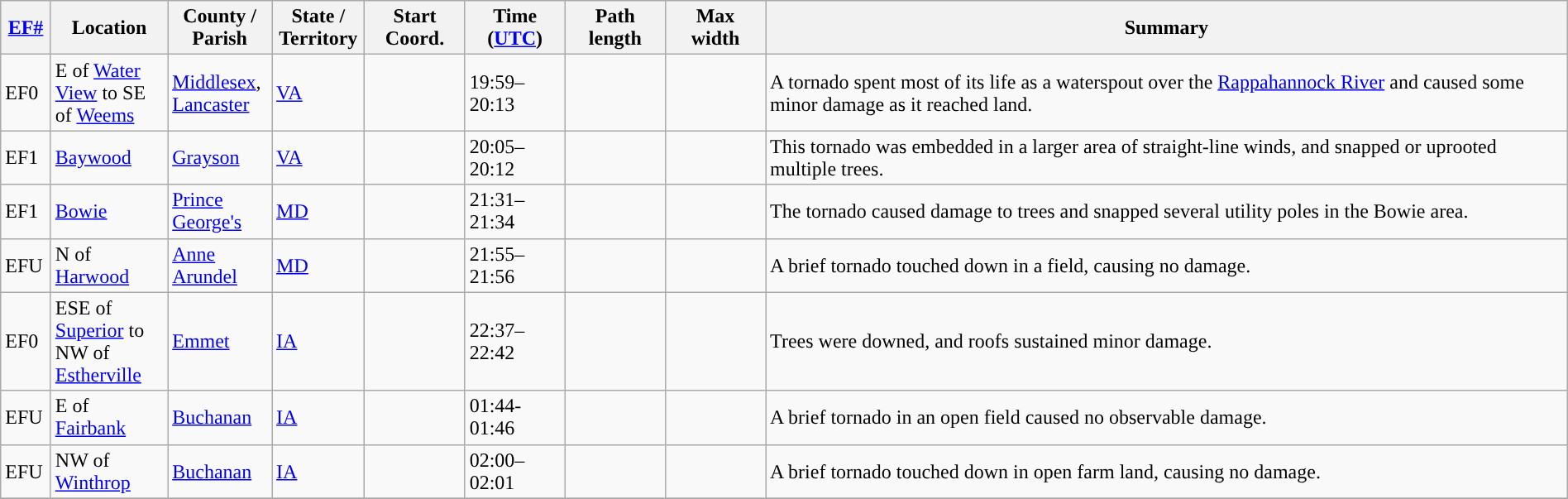<table class="wikitable sortable" style="width:100%;">
<tr>
<th scope="col"  style="width:3%; text-align:center;"><a href='#'>EF#</a></th>
<th scope="col"  style="width:7%; text-align:center;" class="unsortable">Location</th>
<th scope="col"  style="width:6%; text-align:center;" class="unsortable">County / Parish</th>
<th scope="col"  style="width:5%; text-align:center;">State / Territory</th>
<th scope="col"  style="width:6%; text-align:center;">Start Coord.</th>
<th scope="col"  style="width:6%; text-align:center;">Time (<a href='#'>UTC</a>)</th>
<th scope="col"  style="width:6%; text-align:center;">Path length</th>
<th scope="col"  style="width:6%; text-align:center;">Max width</th>
<th scope="col" class="unsortable" style="width:48%; text-align:center;">Summary</th>
</tr>
<tr>
<td>EF0</td>
<td>E of <a href='#'>Water View</a> to SE of <a href='#'>Weems</a></td>
<td><a href='#'>Middlesex</a>, <a href='#'>Lancaster</a></td>
<td><a href='#'>VA</a></td>
<td></td>
<td>19:59–20:13</td>
<td></td>
<td></td>
<td>A tornado spent most of its life as a waterspout over the <a href='#'>Rappahannock River</a> and caused some minor damage as it reached land.</td>
</tr>
<tr>
<td>EF1</td>
<td><a href='#'>Baywood</a></td>
<td><a href='#'>Grayson</a></td>
<td><a href='#'>VA</a></td>
<td></td>
<td>20:05–20:12</td>
<td></td>
<td></td>
<td>This tornado was embedded in a larger area of straight-line winds, and snapped or uprooted multiple trees.</td>
</tr>
<tr>
<td>EF1</td>
<td><a href='#'>Bowie</a></td>
<td><a href='#'>Prince George's</a></td>
<td><a href='#'>MD</a></td>
<td></td>
<td>21:31–21:34</td>
<td></td>
<td></td>
<td>The tornado caused damage to trees and snapped several utility poles in the Bowie area.</td>
</tr>
<tr>
<td>EFU</td>
<td>N of <a href='#'>Harwood</a></td>
<td><a href='#'>Anne Arundel</a></td>
<td><a href='#'>MD</a></td>
<td></td>
<td>21:55–21:56</td>
<td></td>
<td></td>
<td>A brief tornado touched down in a field, causing no damage.</td>
</tr>
<tr>
<td>EF0</td>
<td>ESE of <a href='#'>Superior</a> to NW of <a href='#'>Estherville</a></td>
<td><a href='#'>Emmet</a></td>
<td><a href='#'>IA</a></td>
<td></td>
<td>22:37–22:42</td>
<td></td>
<td></td>
<td>Trees were downed, and roofs sustained minor damage.</td>
</tr>
<tr>
<td>EFU</td>
<td>E of <a href='#'>Fairbank</a></td>
<td><a href='#'>Buchanan</a></td>
<td><a href='#'>IA</a></td>
<td></td>
<td>01:44-01:46</td>
<td></td>
<td></td>
<td>A brief tornado in an open field caused no observable damage.</td>
</tr>
<tr>
<td>EFU</td>
<td>NW of <a href='#'>Winthrop</a></td>
<td><a href='#'>Buchanan</a></td>
<td><a href='#'>IA</a></td>
<td></td>
<td>02:00–02:01</td>
<td></td>
<td></td>
<td>A brief tornado touched down in open farm land, causing no damage.</td>
</tr>
<tr>
</tr>
</table>
